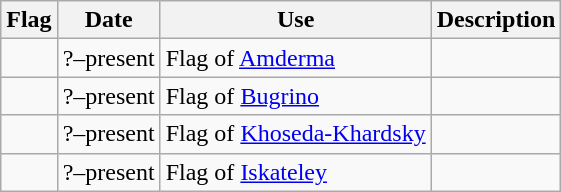<table class="wikitable">
<tr>
<th><strong>Flag</strong></th>
<th><strong>Date</strong></th>
<th>Use</th>
<th><strong>Description</strong></th>
</tr>
<tr>
<td></td>
<td>?–present</td>
<td>Flag of <a href='#'>Amderma</a></td>
<td></td>
</tr>
<tr>
<td></td>
<td>?–present</td>
<td>Flag of <a href='#'>Bugrino</a></td>
<td></td>
</tr>
<tr>
<td></td>
<td>?–present</td>
<td>Flag of <a href='#'>Khoseda-Khardsky</a></td>
<td></td>
</tr>
<tr>
<td></td>
<td>?–present</td>
<td>Flag of <a href='#'>Iskateley</a></td>
<td></td>
</tr>
</table>
